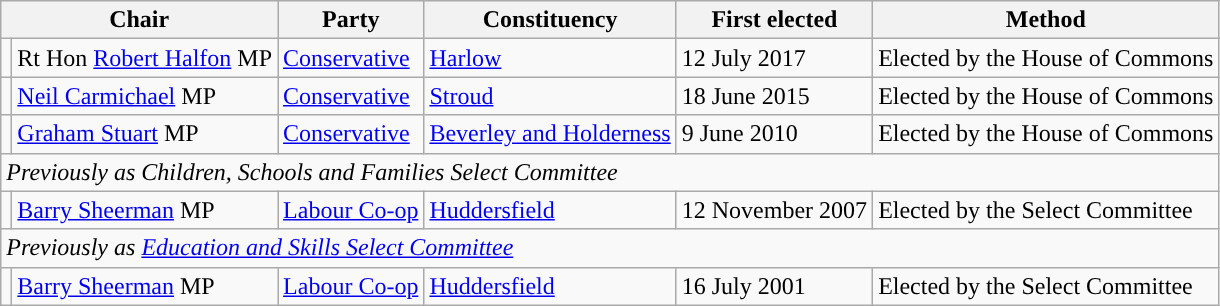<table class="wikitable">
<tr>
<th colspan="2">Chair</th>
<th>Party</th>
<th>Constituency</th>
<th>First elected</th>
<th>Method</th>
</tr>
<tr>
<td style="color:inherit;background-color: "></td>
<td>Rt Hon <a href='#'>Robert Halfon</a> MP</td>
<td><a href='#'>Conservative</a></td>
<td><a href='#'>Harlow</a></td>
<td>12 July 2017</td>
<td>Elected by the House of Commons</td>
</tr>
<tr>
<td style="color:inherit;background-color: "></td>
<td><a href='#'>Neil Carmichael</a> MP</td>
<td><a href='#'>Conservative</a></td>
<td><a href='#'>Stroud</a></td>
<td>18 June 2015</td>
<td>Elected by the House of Commons</td>
</tr>
<tr>
<td style="color:inherit;background-color: "></td>
<td><a href='#'>Graham Stuart</a> MP</td>
<td><a href='#'>Conservative</a></td>
<td><a href='#'>Beverley and Holderness</a></td>
<td>9 June 2010</td>
<td>Elected by the House of Commons</td>
</tr>
<tr>
<td colspan="6"><em>Previously as Children, Schools and Families Select Committee</em></td>
</tr>
<tr>
<td style="color:inherit;background-color: "></td>
<td><a href='#'>Barry Sheerman</a> MP</td>
<td><a href='#'>Labour Co-op</a></td>
<td><a href='#'>Huddersfield</a></td>
<td>12 November 2007</td>
<td>Elected by the Select Committee</td>
</tr>
<tr>
<td colspan="6"><em>Previously as <a href='#'>Education and Skills Select Committee</a></em></td>
</tr>
<tr>
<td style="color:inherit;background-color: "></td>
<td><a href='#'>Barry Sheerman</a> MP</td>
<td><a href='#'>Labour Co-op</a></td>
<td><a href='#'>Huddersfield</a></td>
<td>16 July 2001</td>
<td>Elected by the Select Committee</td>
</tr>
</table>
